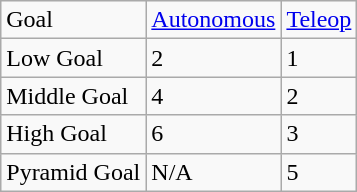<table class="wikitable">
<tr>
<td>Goal</td>
<td><a href='#'>Autonomous</a></td>
<td><a href='#'>Teleop</a></td>
</tr>
<tr>
<td>Low Goal</td>
<td>2</td>
<td>1</td>
</tr>
<tr>
<td>Middle Goal</td>
<td>4</td>
<td>2</td>
</tr>
<tr>
<td>High Goal</td>
<td>6</td>
<td>3</td>
</tr>
<tr>
<td>Pyramid Goal</td>
<td>N/A</td>
<td>5</td>
</tr>
</table>
